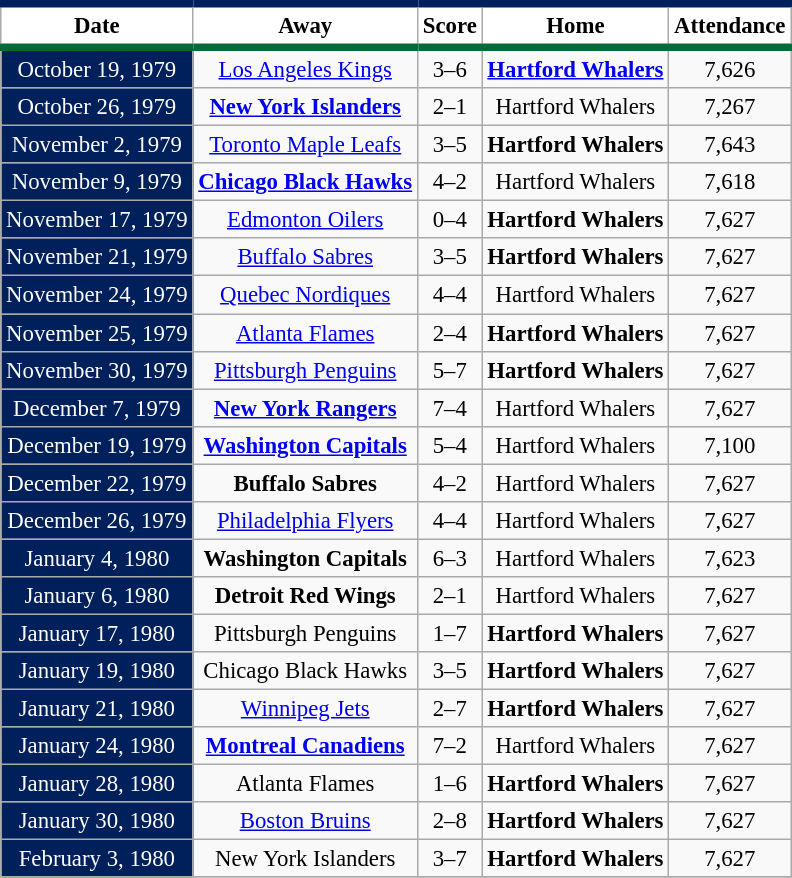<table class="wikitable sortable" style="font-size: 95%;text-align: center;">
<tr>
<th style="background:#FFFFFF; border-top:#00205B 5px solid; border-bottom:#046A38 5px solid;">Date</th>
<th style="background:#FFFFFF; border-top:#00205B 5px solid; border-bottom:#046A38 5px solid;">Away</th>
<th style="background:#FFFFFF; border-top:#00205B 5px solid; border-bottom:#046A38 5px solid;">Score</th>
<th style="background:#FFFFFF; border-top:#00205B 5px solid; border-bottom:#046A38 5px solid;">Home</th>
<th style="background:#FFFFFF; border-top:#00205B 5px solid; border-bottom:#046A38 5px solid;">Attendance</th>
</tr>
<tr>
<td ! style="background:#00205B; color:#FFFFFF;">October 19, 1979</td>
<td><a href='#'>Los Angeles Kings</a></td>
<td>3–6</td>
<td><strong><a href='#'>Hartford Whalers</a></strong></td>
<td>7,626</td>
</tr>
<tr>
<td ! style="background:#00205B; color:#FFFFFF;">October 26, 1979</td>
<td><strong><a href='#'>New York Islanders</a></strong></td>
<td>2–1</td>
<td>Hartford Whalers</td>
<td>7,267</td>
</tr>
<tr>
<td ! style="background:#00205B; color:#FFFFFF;">November 2, 1979</td>
<td><a href='#'>Toronto Maple Leafs</a></td>
<td>3–5</td>
<td><strong>Hartford Whalers</strong></td>
<td>7,643</td>
</tr>
<tr>
<td ! style="background:#00205B; color:#FFFFFF;">November 9, 1979</td>
<td><strong><a href='#'>Chicago Black Hawks</a></strong></td>
<td>4–2</td>
<td>Hartford Whalers</td>
<td>7,618</td>
</tr>
<tr>
<td ! style="background:#00205B; color:#FFFFFF;">November 17, 1979</td>
<td><a href='#'>Edmonton Oilers</a></td>
<td>0–4</td>
<td><strong>Hartford Whalers</strong></td>
<td>7,627</td>
</tr>
<tr>
<td ! style="background:#00205B; color:#FFFFFF;">November 21, 1979</td>
<td><a href='#'>Buffalo Sabres</a></td>
<td>3–5</td>
<td><strong>Hartford Whalers</strong></td>
<td>7,627</td>
</tr>
<tr>
<td ! style="background:#00205B; color:#FFFFFF;">November 24, 1979</td>
<td><a href='#'>Quebec Nordiques</a></td>
<td>4–4</td>
<td>Hartford Whalers</td>
<td>7,627</td>
</tr>
<tr>
<td ! style="background:#00205B; color:#FFFFFF;">November 25, 1979</td>
<td><a href='#'>Atlanta Flames</a></td>
<td>2–4</td>
<td><strong>Hartford Whalers</strong></td>
<td>7,627</td>
</tr>
<tr>
<td ! style="background:#00205B; color:#FFFFFF;">November 30, 1979</td>
<td><a href='#'>Pittsburgh Penguins</a></td>
<td>5–7</td>
<td><strong>Hartford Whalers</strong></td>
<td>7,627</td>
</tr>
<tr>
<td ! style="background:#00205B; color:#FFFFFF;">December 7, 1979</td>
<td><strong><a href='#'>New York Rangers</a></strong></td>
<td>7–4</td>
<td>Hartford Whalers</td>
<td>7,627</td>
</tr>
<tr>
<td ! style="background:#00205B; color:#FFFFFF;">December 19, 1979</td>
<td><strong><a href='#'>Washington Capitals</a></strong></td>
<td>5–4</td>
<td>Hartford Whalers</td>
<td>7,100</td>
</tr>
<tr>
<td ! style="background:#00205B; color:#FFFFFF;">December 22, 1979</td>
<td><strong>Buffalo Sabres</strong></td>
<td>4–2</td>
<td>Hartford Whalers</td>
<td>7,627</td>
</tr>
<tr>
<td ! style="background:#00205B; color:#FFFFFF;">December 26, 1979</td>
<td><a href='#'>Philadelphia Flyers</a></td>
<td>4–4</td>
<td>Hartford Whalers</td>
<td>7,627</td>
</tr>
<tr>
<td ! style="background:#00205B; color:#FFFFFF;">January 4, 1980</td>
<td><strong>Washington Capitals</strong></td>
<td>6–3</td>
<td>Hartford Whalers</td>
<td>7,623</td>
</tr>
<tr>
<td ! style="background:#00205B; color:#FFFFFF;">January 6, 1980</td>
<td><strong>Detroit Red Wings</strong></td>
<td>2–1</td>
<td>Hartford Whalers</td>
<td>7,627</td>
</tr>
<tr>
<td ! style="background:#00205B; color:#FFFFFF;">January 17, 1980</td>
<td>Pittsburgh Penguins</td>
<td>1–7</td>
<td><strong>Hartford Whalers</strong></td>
<td>7,627</td>
</tr>
<tr>
<td ! style="background:#00205B; color:#FFFFFF;">January 19, 1980</td>
<td>Chicago Black Hawks</td>
<td>3–5</td>
<td><strong>Hartford Whalers</strong></td>
<td>7,627</td>
</tr>
<tr>
<td ! style="background:#00205B; color:#FFFFFF;">January 21, 1980</td>
<td><a href='#'>Winnipeg Jets</a></td>
<td>2–7</td>
<td><strong>Hartford Whalers</strong></td>
<td>7,627</td>
</tr>
<tr>
<td ! style="background:#00205B; color:#FFFFFF;">January 24, 1980</td>
<td><strong><a href='#'>Montreal Canadiens</a></strong></td>
<td>7–2</td>
<td>Hartford Whalers</td>
<td>7,627</td>
</tr>
<tr>
<td ! style="background:#00205B; color:#FFFFFF;">January 28, 1980</td>
<td>Atlanta Flames</td>
<td>1–6</td>
<td><strong>Hartford Whalers</strong></td>
<td>7,627</td>
</tr>
<tr>
<td ! style="background:#00205B; color:#FFFFFF;">January 30, 1980</td>
<td><a href='#'>Boston Bruins</a></td>
<td>2–8</td>
<td><strong>Hartford Whalers</strong></td>
<td>7,627</td>
</tr>
<tr>
<td ! style="background:#00205B; color:#FFFFFF;">February 3, 1980</td>
<td>New York Islanders</td>
<td>3–7</td>
<td><strong>Hartford Whalers</strong></td>
<td>7,627</td>
</tr>
<tr>
</tr>
</table>
